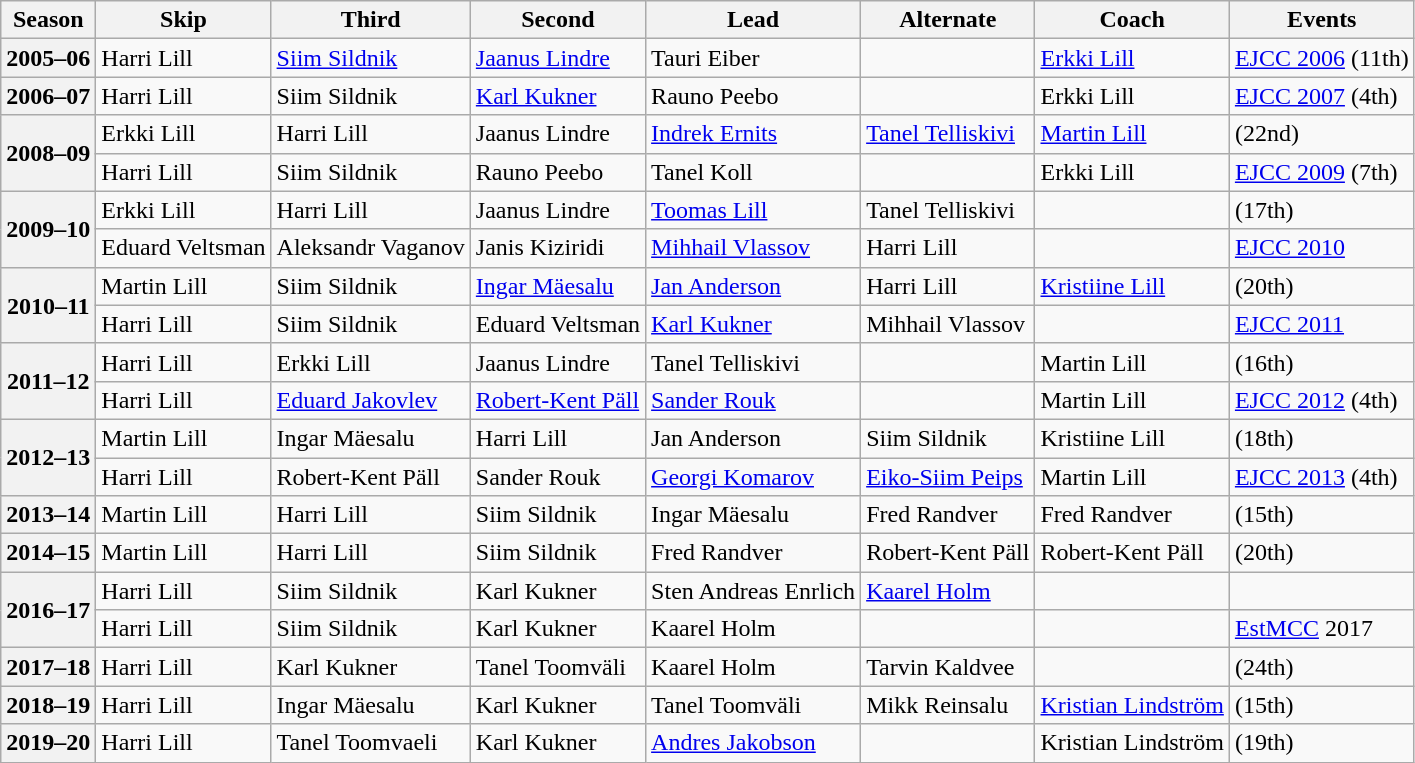<table class="wikitable">
<tr>
<th scope="col">Season</th>
<th scope="col">Skip</th>
<th scope="col">Third</th>
<th scope="col">Second</th>
<th scope="col">Lead</th>
<th scope="col">Alternate</th>
<th scope="col">Coach</th>
<th scope="col">Events</th>
</tr>
<tr>
<th scope="row">2005–06</th>
<td>Harri Lill</td>
<td><a href='#'>Siim Sildnik</a></td>
<td><a href='#'>Jaanus Lindre</a></td>
<td>Tauri Eiber</td>
<td></td>
<td><a href='#'>Erkki Lill</a></td>
<td><a href='#'>EJCC 2006</a> (11th)</td>
</tr>
<tr>
<th scope="row">2006–07</th>
<td>Harri Lill</td>
<td>Siim Sildnik</td>
<td><a href='#'>Karl Kukner</a></td>
<td>Rauno Peebo</td>
<td></td>
<td>Erkki Lill</td>
<td><a href='#'>EJCC 2007</a> (4th)</td>
</tr>
<tr>
<th scope="row" rowspan=2>2008–09</th>
<td>Erkki Lill</td>
<td>Harri Lill</td>
<td>Jaanus Lindre</td>
<td><a href='#'>Indrek Ernits</a></td>
<td><a href='#'>Tanel Telliskivi</a></td>
<td><a href='#'>Martin Lill</a></td>
<td> (22nd)</td>
</tr>
<tr>
<td>Harri Lill</td>
<td>Siim Sildnik</td>
<td>Rauno Peebo</td>
<td>Tanel Koll</td>
<td></td>
<td>Erkki Lill</td>
<td><a href='#'>EJCC 2009</a> (7th)</td>
</tr>
<tr>
<th scope="row" rowspan=2>2009–10</th>
<td>Erkki Lill</td>
<td>Harri Lill</td>
<td>Jaanus Lindre</td>
<td><a href='#'>Toomas Lill</a></td>
<td>Tanel Telliskivi</td>
<td></td>
<td> (17th)</td>
</tr>
<tr>
<td>Eduard Veltsman</td>
<td>Aleksandr Vaganov</td>
<td>Janis Kiziridi</td>
<td><a href='#'>Mihhail Vlassov</a></td>
<td>Harri Lill</td>
<td></td>
<td><a href='#'>EJCC 2010</a> </td>
</tr>
<tr>
<th scope="row" rowspan=2>2010–11</th>
<td>Martin Lill</td>
<td>Siim Sildnik</td>
<td><a href='#'>Ingar Mäesalu</a></td>
<td><a href='#'>Jan Anderson</a></td>
<td>Harri Lill</td>
<td><a href='#'>Kristiine Lill</a></td>
<td> (20th)</td>
</tr>
<tr>
<td>Harri Lill</td>
<td>Siim Sildnik</td>
<td>Eduard Veltsman</td>
<td><a href='#'>Karl Kukner</a></td>
<td>Mihhail Vlassov</td>
<td></td>
<td><a href='#'>EJCC 2011</a> </td>
</tr>
<tr>
<th scope="row" rowspan=2>2011–12</th>
<td>Harri Lill</td>
<td>Erkki Lill</td>
<td>Jaanus Lindre</td>
<td>Tanel Telliskivi</td>
<td></td>
<td>Martin Lill</td>
<td> (16th)</td>
</tr>
<tr>
<td>Harri Lill</td>
<td><a href='#'>Eduard Jakovlev</a></td>
<td><a href='#'>Robert-Kent Päll</a></td>
<td><a href='#'>Sander Rouk</a></td>
<td></td>
<td>Martin Lill</td>
<td><a href='#'>EJCC 2012</a> (4th)</td>
</tr>
<tr>
<th scope="row" rowspan=2>2012–13</th>
<td>Martin Lill</td>
<td>Ingar Mäesalu</td>
<td>Harri Lill</td>
<td>Jan Anderson</td>
<td>Siim Sildnik</td>
<td>Kristiine Lill</td>
<td> (18th)</td>
</tr>
<tr>
<td>Harri Lill</td>
<td>Robert-Kent Päll</td>
<td>Sander Rouk</td>
<td><a href='#'>Georgi Komarov</a></td>
<td><a href='#'>Eiko-Siim Peips</a></td>
<td>Martin Lill</td>
<td><a href='#'>EJCC 2013</a> (4th)</td>
</tr>
<tr>
<th scope="row">2013–14</th>
<td>Martin Lill</td>
<td>Harri Lill</td>
<td>Siim Sildnik</td>
<td>Ingar Mäesalu</td>
<td>Fred Randver</td>
<td>Fred Randver</td>
<td> (15th)</td>
</tr>
<tr>
<th scope="row">2014–15</th>
<td>Martin Lill</td>
<td>Harri Lill</td>
<td>Siim Sildnik</td>
<td>Fred Randver</td>
<td>Robert-Kent Päll</td>
<td>Robert-Kent Päll</td>
<td> (20th)</td>
</tr>
<tr>
<th scope="row" rowspan=2>2016–17</th>
<td>Harri Lill</td>
<td>Siim Sildnik</td>
<td>Karl Kukner</td>
<td>Sten Andreas Enrlich</td>
<td><a href='#'>Kaarel Holm</a></td>
<td></td>
<td></td>
</tr>
<tr>
<td>Harri Lill</td>
<td>Siim Sildnik</td>
<td>Karl Kukner</td>
<td>Kaarel Holm</td>
<td></td>
<td></td>
<td><a href='#'>EstMCC</a> 2017 </td>
</tr>
<tr>
<th scope="row">2017–18</th>
<td>Harri Lill</td>
<td>Karl Kukner</td>
<td>Tanel Toomväli</td>
<td>Kaarel Holm</td>
<td>Tarvin Kaldvee</td>
<td></td>
<td> (24th)</td>
</tr>
<tr>
<th scope="row">2018–19</th>
<td>Harri Lill</td>
<td>Ingar Mäesalu</td>
<td>Karl Kukner</td>
<td>Tanel Toomväli</td>
<td>Mikk Reinsalu</td>
<td><a href='#'>Kristian Lindström</a></td>
<td> (15th)</td>
</tr>
<tr>
<th scope="row">2019–20</th>
<td>Harri Lill</td>
<td>Tanel Toomvaeli</td>
<td>Karl Kukner</td>
<td><a href='#'>Andres Jakobson</a></td>
<td></td>
<td>Kristian Lindström</td>
<td> (19th)</td>
</tr>
</table>
